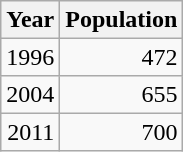<table class="wikitable" style="line-height:1.1em;">
<tr>
<th>Year</th>
<th>Population</th>
</tr>
<tr align="right">
<td>1996</td>
<td>472</td>
</tr>
<tr align="right">
<td>2004</td>
<td>655</td>
</tr>
<tr align="right">
<td>2011</td>
<td>700</td>
</tr>
</table>
